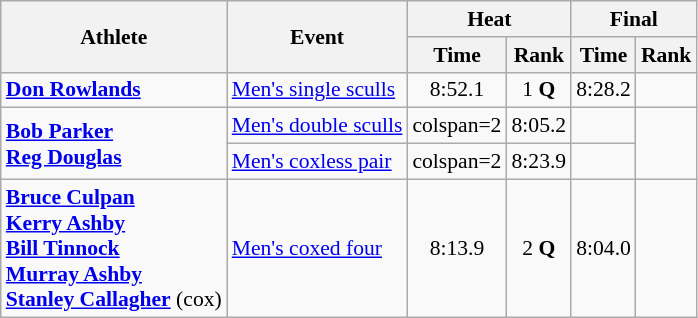<table class=wikitable style="font-size:90%;text-align:center">
<tr>
<th rowspan=2>Athlete</th>
<th rowspan=2>Event</th>
<th colspan=2>Heat</th>
<th colspan=2>Final</th>
</tr>
<tr>
<th>Time</th>
<th>Rank</th>
<th>Time</th>
<th>Rank</th>
</tr>
<tr>
<td style="text-align:left;"><strong><a href='#'>Don Rowlands</a></strong></td>
<td style="text-align:left;"><a href='#'>Men's single sculls</a></td>
<td>8:52.1</td>
<td>1 <strong>Q</strong></td>
<td>8:28.2</td>
<td></td>
</tr>
<tr>
<td style="text-align:left;" rowspan=2><strong><a href='#'>Bob Parker</a><br><a href='#'>Reg Douglas</a></strong></td>
<td style="text-align:left;"><a href='#'>Men's double sculls</a></td>
<td>colspan=2 </td>
<td>8:05.2</td>
<td></td>
</tr>
<tr>
<td style="text-align:left;"><a href='#'>Men's coxless pair</a></td>
<td>colspan=2 </td>
<td>8:23.9</td>
<td></td>
</tr>
<tr>
<td style="text-align:left;"><strong><a href='#'>Bruce Culpan</a><br><a href='#'>Kerry Ashby</a><br><a href='#'>Bill Tinnock</a><br><a href='#'>Murray Ashby</a><br><a href='#'>Stanley Callagher</a></strong> (cox)</td>
<td style="text-align:left;"><a href='#'>Men's coxed four</a></td>
<td>8:13.9</td>
<td>2 <strong>Q</strong></td>
<td>8:04.0</td>
<td></td>
</tr>
</table>
